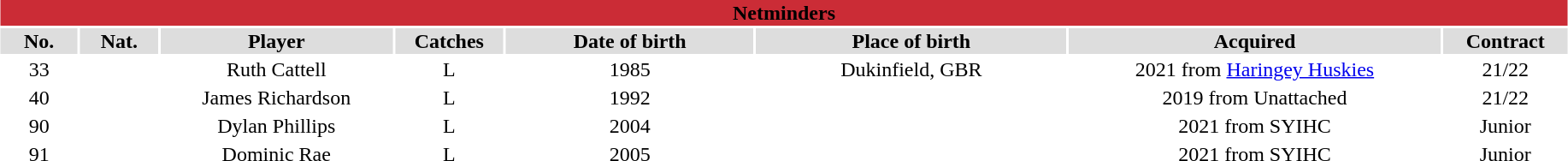<table class="toccolours" style="width:97%; clear:both; margin:1.5em auto; text-align:center;">
<tr>
<th colspan="11" style="background:#CB2C36; color:black;">Netminders</th>
</tr>
<tr style="background:#ddd;">
<th width="5%">No.</th>
<th width="5%">Nat.</th>
<th>Player</th>
<th width="7%">Catches</th>
<th width="16%">Date of birth</th>
<th width="20%">Place of birth</th>
<th width="24%">Acquired</th>
<td><strong>Contract</strong></td>
</tr>
<tr>
<td>33</td>
<td></td>
<td>Ruth Cattell</td>
<td>L</td>
<td>1985</td>
<td>Dukinfield, GBR</td>
<td>2021 from <a href='#'>Haringey Huskies</a></td>
<td>21/22</td>
</tr>
<tr>
<td>40</td>
<td></td>
<td>James Richardson</td>
<td>L</td>
<td>1992</td>
<td></td>
<td>2019 from Unattached</td>
<td>21/22</td>
</tr>
<tr>
<td>90</td>
<td></td>
<td>Dylan Phillips</td>
<td>L</td>
<td>2004</td>
<td></td>
<td>2021 from SYIHC</td>
<td>Junior</td>
</tr>
<tr>
<td>91</td>
<td></td>
<td>Dominic Rae</td>
<td>L</td>
<td>2005</td>
<td></td>
<td>2021 from SYIHC</td>
<td>Junior</td>
</tr>
</table>
